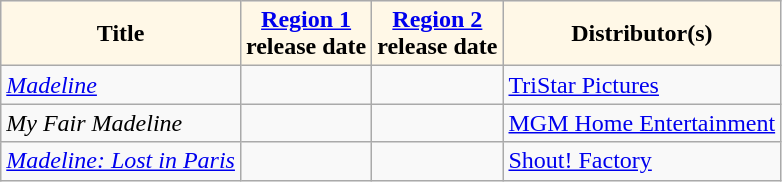<table class="wikitable">
<tr>
<th style="background: #FFF8E7;">Title</th>
<th style="background: #FFF8E7;"><a href='#'>Region 1</a><br>release date</th>
<th style="background: #FFF8E7;"><a href='#'>Region 2</a><br>release date</th>
<th style="background: #FFF8E7;">Distributor(s)</th>
</tr>
<tr>
<td><em><a href='#'>Madeline</a></em></td>
<td></td>
<td></td>
<td><a href='#'>TriStar Pictures</a></td>
</tr>
<tr>
<td><em>My Fair Madeline</em></td>
<td></td>
<td></td>
<td><a href='#'>MGM Home Entertainment</a></td>
</tr>
<tr>
<td><em><a href='#'>Madeline: Lost in Paris</a></em></td>
<td></td>
<td></td>
<td><a href='#'>Shout! Factory</a></td>
</tr>
</table>
